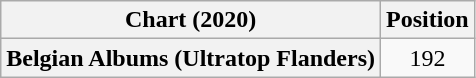<table class="wikitable plainrowheaders">
<tr>
<th scope="col">Chart (2020)</th>
<th scope="col">Position</th>
</tr>
<tr>
<th scope="row">Belgian Albums (Ultratop Flanders)</th>
<td style="text-align:center;">192</td>
</tr>
</table>
